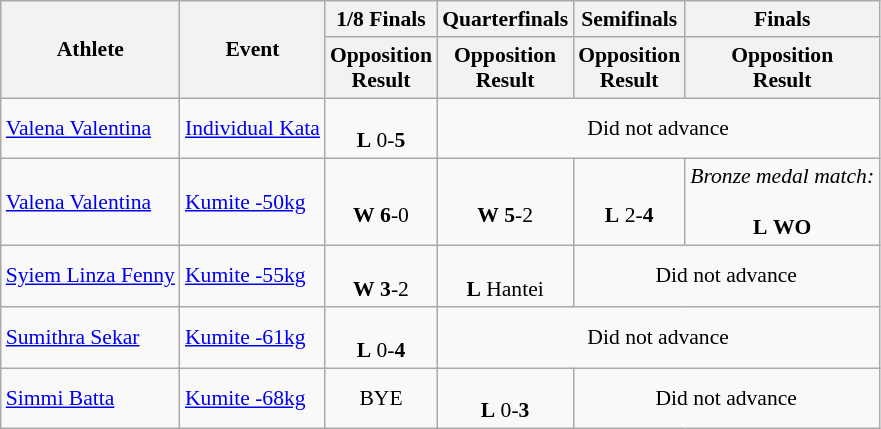<table class=wikitable style="font-size:90%">
<tr>
<th rowspan=2>Athlete</th>
<th rowspan=2>Event</th>
<th>1/8 Finals</th>
<th>Quarterfinals</th>
<th>Semifinals</th>
<th>Finals</th>
</tr>
<tr>
<th>Opposition<br>Result</th>
<th>Opposition<br>Result</th>
<th>Opposition<br>Result</th>
<th>Opposition<br>Result</th>
</tr>
<tr>
<td><a href='#'>Valena Valentina</a></td>
<td><a href='#'>Individual Kata</a></td>
<td align=center><br><strong>L</strong> 0-<strong>5</strong></td>
<td align=center colspan="7">Did not advance</td>
</tr>
<tr>
<td><a href='#'>Valena Valentina</a></td>
<td><a href='#'>Kumite -50kg</a></td>
<td align=center><br><strong>W</strong> <strong>6</strong>-0</td>
<td align=center><br><strong>W</strong> <strong>5</strong>-2</td>
<td align=center><br><strong>L</strong> 2-<strong>4</strong></td>
<td align=center><em>Bronze medal match:</em><br><br><strong>L</strong> <strong>WO</strong></td>
</tr>
<tr>
<td><a href='#'>Syiem Linza Fenny</a></td>
<td><a href='#'>Kumite -55kg</a></td>
<td align=center><br><strong>W</strong> <strong>3</strong>-2</td>
<td align=center><br><strong>L</strong> Hantei</td>
<td align=center colspan="7">Did not advance</td>
</tr>
<tr>
<td><a href='#'>Sumithra Sekar</a></td>
<td><a href='#'>Kumite -61kg</a></td>
<td align=center><br><strong>L</strong> 0-<strong>4</strong></td>
<td align=center colspan="7">Did not advance</td>
</tr>
<tr>
<td><a href='#'>Simmi Batta</a></td>
<td><a href='#'>Kumite -68kg</a></td>
<td align=center>BYE</td>
<td align=center><br><strong>L</strong> 0-<strong>3</strong></td>
<td align=center colspan="7">Did not advance</td>
</tr>
</table>
